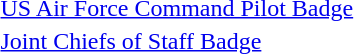<table>
<tr>
<td></td>
<td><a href='#'>US Air Force Command Pilot Badge</a></td>
</tr>
<tr>
<td></td>
<td><a href='#'>Joint Chiefs of Staff Badge</a></td>
</tr>
</table>
